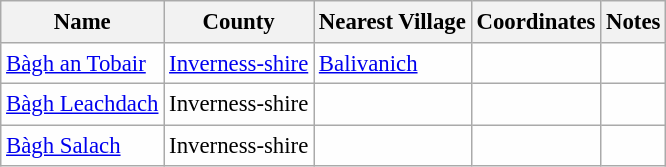<table class="wikitable sortable" style="table-layout:fixed;background-color:#FEFEFE;font-size:95%;padding:0.30em;line-height:1.35em;">
<tr>
<th scope="col">Name</th>
<th scope="col">County</th>
<th scope="col">Nearest Village</th>
<th scope="col" data-sort-type="number">Coordinates</th>
<th scope="col">Notes</th>
</tr>
<tr>
<td><a href='#'>Bàgh an Tobair</a></td>
<td><a href='#'>Inverness-shire</a></td>
<td><a href='#'>Balivanich</a></td>
<td></td>
<td></td>
</tr>
<tr>
<td><a href='#'>Bàgh Leachdach</a></td>
<td>Inverness-shire</td>
<td></td>
<td></td>
<td></td>
</tr>
<tr>
<td><a href='#'>Bàgh Salach</a></td>
<td>Inverness-shire</td>
<td></td>
<td></td>
<td></td>
</tr>
</table>
